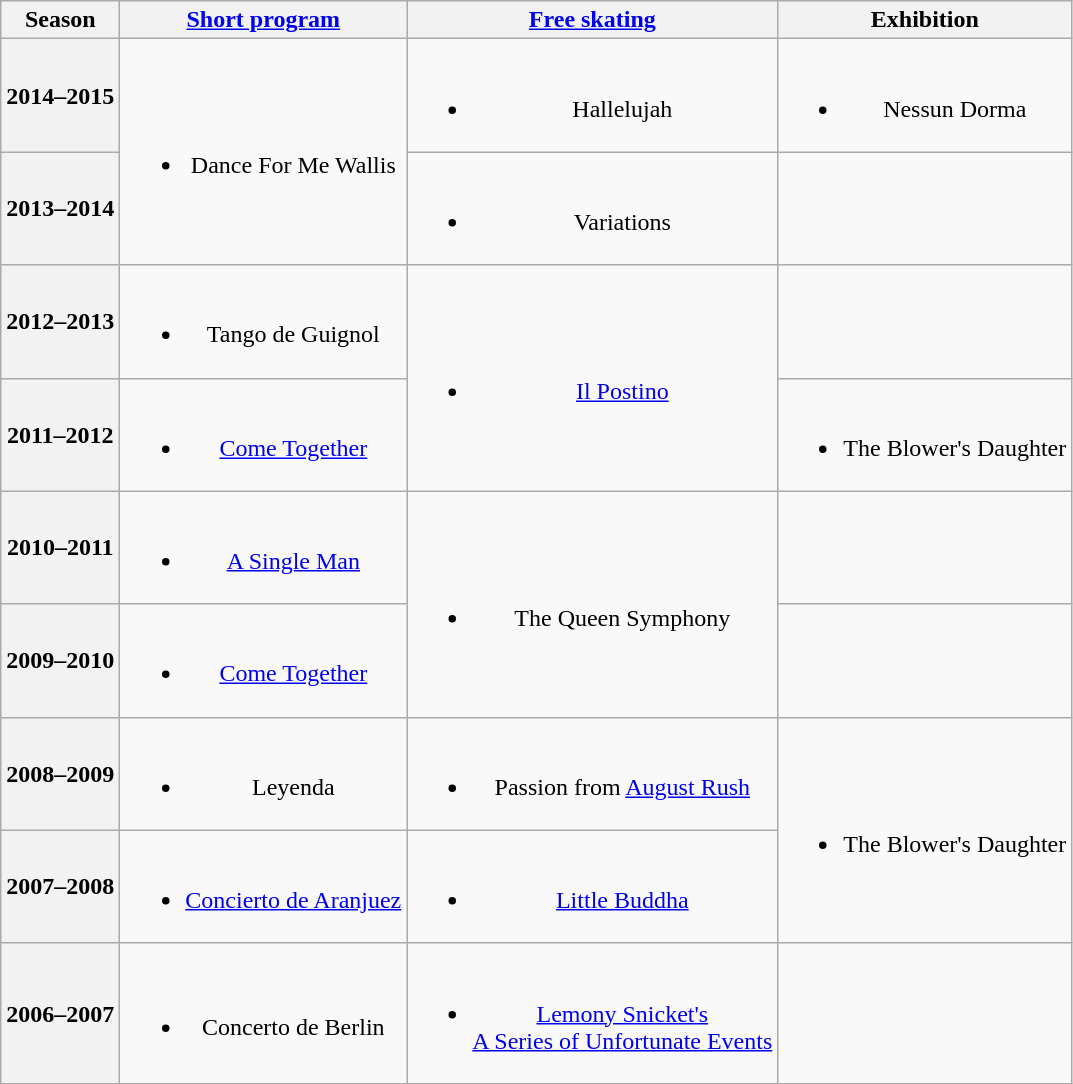<table class="wikitable" style="text-align:center">
<tr>
<th>Season</th>
<th><a href='#'>Short program</a></th>
<th><a href='#'>Free skating</a></th>
<th>Exhibition</th>
</tr>
<tr>
<th>2014–2015 <br> </th>
<td rowspan=2><br><ul><li>Dance For Me Wallis <br></li></ul></td>
<td><br><ul><li>Hallelujah <br></li></ul></td>
<td><br><ul><li>Nessun Dorma <br></li></ul></td>
</tr>
<tr>
<th>2013–2014 <br> </th>
<td><br><ul><li>Variations <br></li></ul></td>
<td></td>
</tr>
<tr>
<th>2012–2013 <br> </th>
<td><br><ul><li>Tango de Guignol <br></li></ul></td>
<td rowspan=2><br><ul><li><a href='#'>Il Postino</a> <br></li></ul></td>
<td></td>
</tr>
<tr>
<th>2011–2012 <br> </th>
<td><br><ul><li><a href='#'>Come Together</a> <br></li></ul></td>
<td><br><ul><li>The Blower's Daughter <br></li></ul></td>
</tr>
<tr>
<th>2010–2011 <br> </th>
<td><br><ul><li><a href='#'>A Single Man</a></li></ul></td>
<td rowspan=2><br><ul><li>The Queen Symphony</li></ul></td>
<td></td>
</tr>
<tr>
<th>2009–2010</th>
<td><br><ul><li><a href='#'>Come Together</a> <br></li></ul></td>
<td></td>
</tr>
<tr>
<th>2008–2009 <br> </th>
<td><br><ul><li>Leyenda <br></li></ul></td>
<td><br><ul><li>Passion from <a href='#'>August Rush</a></li></ul></td>
<td rowspan=2><br><ul><li>The Blower's Daughter <br></li></ul></td>
</tr>
<tr>
<th>2007–2008 <br> </th>
<td><br><ul><li><a href='#'>Concierto de Aranjuez</a></li></ul></td>
<td><br><ul><li><a href='#'>Little Buddha</a></li></ul></td>
</tr>
<tr>
<th>2006–2007 <br> </th>
<td><br><ul><li>Concerto de Berlin <br></li></ul></td>
<td><br><ul><li><a href='#'>Lemony Snicket's <br>A Series of Unfortunate Events</a> <br></li></ul></td>
<td></td>
</tr>
</table>
